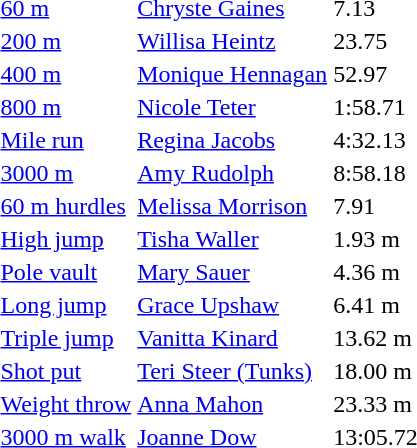<table>
<tr>
<td><a href='#'>60 m</a></td>
<td><a href='#'>Chryste Gaines</a></td>
<td>7.13</td>
<td></td>
<td></td>
<td></td>
<td></td>
</tr>
<tr>
<td><a href='#'>200 m</a></td>
<td><a href='#'>Willisa Heintz</a></td>
<td>23.75</td>
<td></td>
<td></td>
<td></td>
<td></td>
</tr>
<tr>
<td><a href='#'>400 m</a></td>
<td><a href='#'>Monique Hennagan</a></td>
<td>52.97</td>
<td></td>
<td></td>
<td></td>
<td></td>
</tr>
<tr>
<td><a href='#'>800 m</a></td>
<td><a href='#'>Nicole Teter</a></td>
<td>1:58.71</td>
<td></td>
<td></td>
<td></td>
<td></td>
</tr>
<tr>
<td><a href='#'>Mile run</a></td>
<td><a href='#'>Regina Jacobs</a></td>
<td>4:32.13</td>
<td></td>
<td></td>
<td></td>
<td></td>
</tr>
<tr>
<td><a href='#'>3000 m</a></td>
<td><a href='#'>Amy Rudolph</a></td>
<td>8:58.18</td>
<td></td>
<td></td>
<td></td>
<td></td>
</tr>
<tr>
<td><a href='#'>60 m hurdles</a></td>
<td><a href='#'>Melissa Morrison</a></td>
<td>7.91</td>
<td></td>
<td></td>
<td></td>
<td></td>
</tr>
<tr>
<td><a href='#'>High jump</a></td>
<td><a href='#'>Tisha Waller</a></td>
<td>1.93 m</td>
<td></td>
<td></td>
<td></td>
<td></td>
</tr>
<tr>
<td><a href='#'>Pole vault</a></td>
<td><a href='#'>Mary Sauer</a></td>
<td>4.36 m</td>
<td></td>
<td></td>
<td></td>
<td></td>
</tr>
<tr>
<td><a href='#'>Long jump</a></td>
<td><a href='#'>Grace Upshaw</a></td>
<td>6.41 m</td>
<td></td>
<td></td>
<td></td>
<td></td>
</tr>
<tr>
<td><a href='#'>Triple jump</a></td>
<td><a href='#'>Vanitta Kinard</a></td>
<td>13.62 m</td>
<td></td>
<td></td>
<td></td>
<td></td>
</tr>
<tr>
<td><a href='#'>Shot put</a></td>
<td><a href='#'>Teri Steer (Tunks)</a></td>
<td>18.00 m</td>
<td></td>
<td></td>
<td></td>
<td></td>
</tr>
<tr>
<td><a href='#'>Weight throw</a></td>
<td><a href='#'>Anna Mahon</a></td>
<td>23.33 m</td>
<td></td>
<td></td>
<td></td>
<td></td>
</tr>
<tr>
<td><a href='#'>3000 m walk</a></td>
<td><a href='#'>Joanne Dow</a></td>
<td>13:05.72</td>
<td></td>
<td></td>
<td></td>
<td></td>
</tr>
</table>
